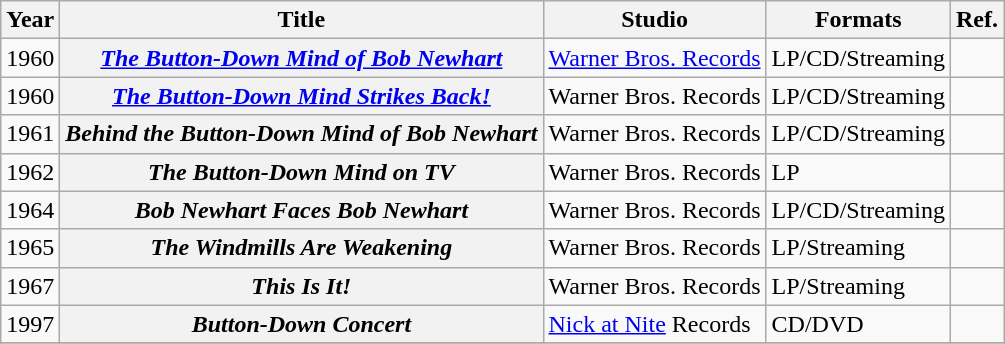<table class="wikitable plainrowheaders">
<tr>
<th scope="col">Year</th>
<th scope="col">Title</th>
<th scope="col">Studio</th>
<th scope="col">Formats</th>
<th scope="col">Ref.</th>
</tr>
<tr>
<td>1960</td>
<th scope="row"><em><a href='#'>The Button-Down Mind of Bob Newhart</a></em></th>
<td><a href='#'>Warner Bros. Records</a></td>
<td>LP/CD/Streaming</td>
<td></td>
</tr>
<tr>
<td>1960</td>
<th scope="row"><em><a href='#'>The Button-Down Mind Strikes Back!</a></em></th>
<td>Warner Bros. Records</td>
<td>LP/CD/Streaming</td>
<td></td>
</tr>
<tr>
<td>1961</td>
<th scope="row"><em>Behind the Button-Down Mind of Bob Newhart</em></th>
<td>Warner Bros. Records</td>
<td>LP/CD/Streaming</td>
<td></td>
</tr>
<tr>
<td>1962</td>
<th scope="row"><em>The Button-Down Mind on TV</em></th>
<td>Warner Bros. Records</td>
<td>LP</td>
<td></td>
</tr>
<tr>
<td>1964</td>
<th scope="row"><em>Bob Newhart Faces Bob Newhart</em></th>
<td>Warner Bros. Records</td>
<td>LP/CD/Streaming</td>
<td></td>
</tr>
<tr>
<td>1965</td>
<th scope="row"><em>The Windmills Are Weakening</em></th>
<td>Warner Bros. Records</td>
<td>LP/Streaming</td>
<td></td>
</tr>
<tr>
<td>1967</td>
<th scope="row"><em>This Is It!</em></th>
<td>Warner Bros. Records</td>
<td>LP/Streaming</td>
<td></td>
</tr>
<tr>
<td>1997</td>
<th scope="row"><em>Button-Down Concert</em></th>
<td><a href='#'>Nick at Nite</a> Records</td>
<td>CD/DVD</td>
<td></td>
</tr>
<tr>
</tr>
</table>
